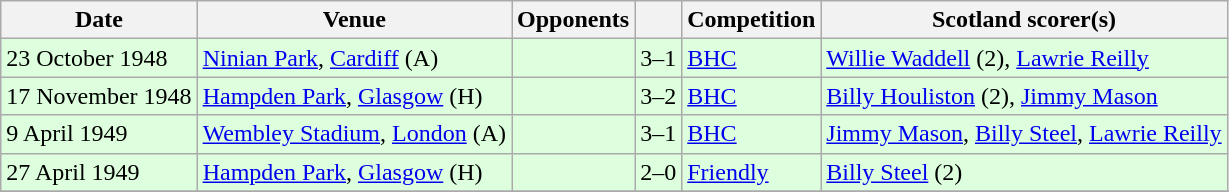<table class="wikitable">
<tr>
<th>Date</th>
<th>Venue</th>
<th>Opponents</th>
<th></th>
<th>Competition</th>
<th>Scotland scorer(s)</th>
</tr>
<tr bgcolor=#ddffdd>
<td>23 October 1948</td>
<td><a href='#'>Ninian Park</a>, <a href='#'>Cardiff</a> (A)</td>
<td></td>
<td align=center>3–1</td>
<td><a href='#'>BHC</a></td>
<td><a href='#'>Willie Waddell</a> (2), <a href='#'>Lawrie Reilly</a></td>
</tr>
<tr bgcolor=#ddffdd>
<td>17 November 1948</td>
<td><a href='#'>Hampden Park</a>, <a href='#'>Glasgow</a> (H)</td>
<td></td>
<td align=center>3–2</td>
<td><a href='#'>BHC</a></td>
<td><a href='#'>Billy Houliston</a> (2), <a href='#'>Jimmy Mason</a></td>
</tr>
<tr bgcolor=#ddffdd>
<td>9 April 1949</td>
<td><a href='#'>Wembley Stadium</a>, <a href='#'>London</a> (A)</td>
<td></td>
<td align=center>3–1</td>
<td><a href='#'>BHC</a></td>
<td><a href='#'>Jimmy Mason</a>, <a href='#'>Billy Steel</a>, <a href='#'>Lawrie Reilly</a></td>
</tr>
<tr bgcolor=#ddffdd>
<td>27 April 1949</td>
<td><a href='#'>Hampden Park</a>, <a href='#'>Glasgow</a> (H)</td>
<td></td>
<td align=center>2–0</td>
<td><a href='#'>Friendly</a></td>
<td><a href='#'>Billy Steel</a> (2)</td>
</tr>
<tr>
</tr>
</table>
